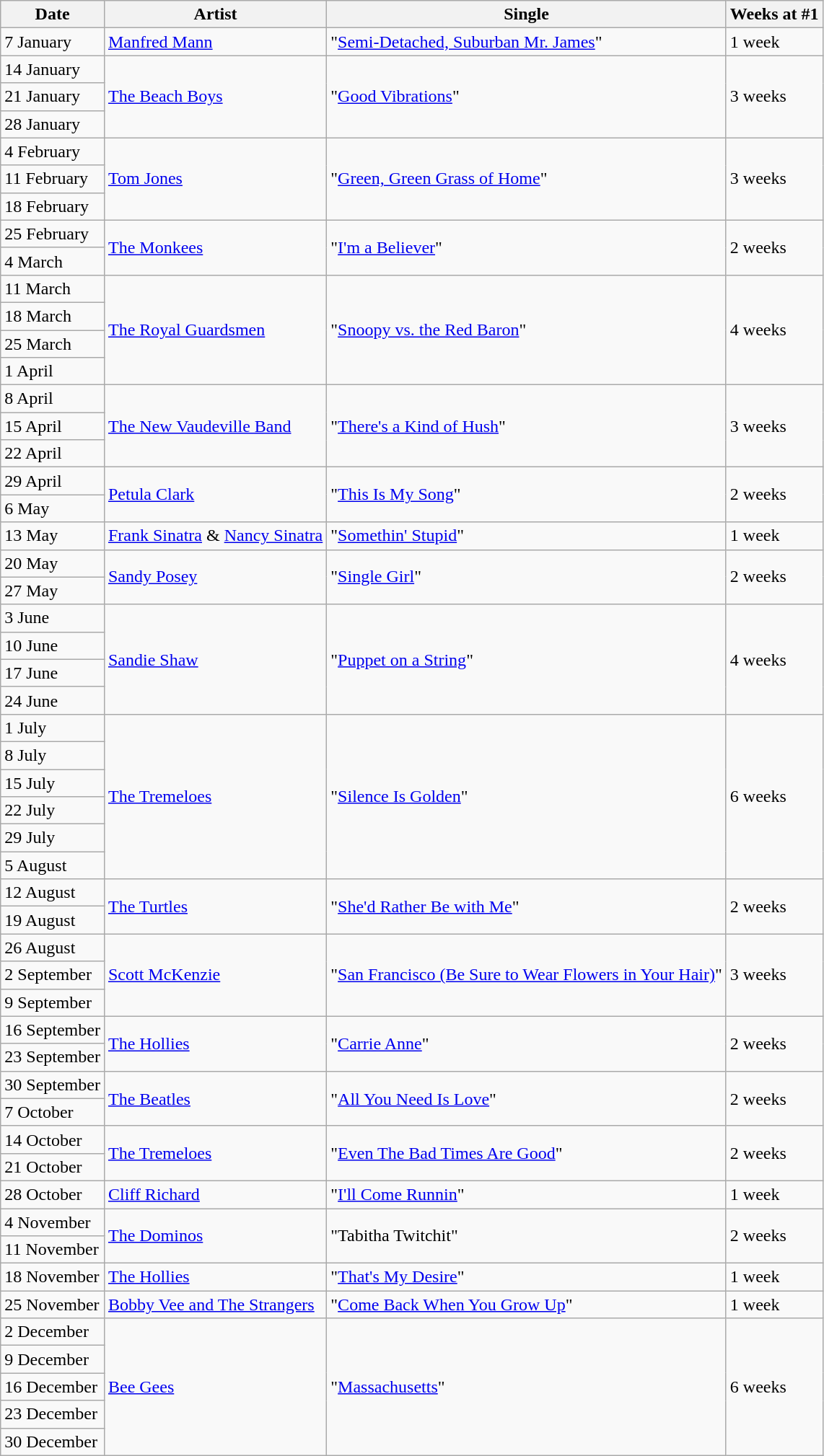<table class="wikitable">
<tr>
<th>Date</th>
<th>Artist</th>
<th>Single</th>
<th>Weeks at #1</th>
</tr>
<tr>
<td>7 January</td>
<td><a href='#'>Manfred Mann</a></td>
<td>"<a href='#'>Semi-Detached, Suburban Mr. James</a>"</td>
<td>1 week</td>
</tr>
<tr>
<td>14 January</td>
<td rowspan="3"><a href='#'>The Beach Boys</a></td>
<td rowspan="3">"<a href='#'>Good Vibrations</a>"</td>
<td rowspan="3">3 weeks</td>
</tr>
<tr>
<td>21 January</td>
</tr>
<tr>
<td>28 January</td>
</tr>
<tr>
<td>4 February</td>
<td rowspan="3"><a href='#'>Tom Jones</a></td>
<td rowspan="3">"<a href='#'>Green, Green Grass of Home</a>"</td>
<td rowspan="3">3 weeks</td>
</tr>
<tr>
<td>11 February</td>
</tr>
<tr>
<td>18 February</td>
</tr>
<tr>
<td>25 February</td>
<td rowspan="2"><a href='#'>The Monkees</a></td>
<td rowspan="2">"<a href='#'>I'm a Believer</a>"</td>
<td rowspan="2">2 weeks</td>
</tr>
<tr>
<td>4 March</td>
</tr>
<tr>
<td>11 March</td>
<td rowspan="4"><a href='#'>The Royal Guardsmen</a></td>
<td rowspan="4">"<a href='#'>Snoopy vs. the Red Baron</a>"</td>
<td rowspan="4">4 weeks</td>
</tr>
<tr>
<td>18 March</td>
</tr>
<tr>
<td>25 March</td>
</tr>
<tr>
<td>1 April</td>
</tr>
<tr>
<td>8 April</td>
<td rowspan="3"><a href='#'>The New Vaudeville Band</a></td>
<td rowspan="3">"<a href='#'>There's a Kind of Hush</a>"</td>
<td rowspan="3">3 weeks</td>
</tr>
<tr>
<td>15 April</td>
</tr>
<tr>
<td>22 April</td>
</tr>
<tr>
<td>29 April</td>
<td rowspan="2"><a href='#'>Petula Clark</a></td>
<td rowspan="2">"<a href='#'>This Is My Song</a>"</td>
<td rowspan="2">2 weeks</td>
</tr>
<tr>
<td>6 May</td>
</tr>
<tr>
<td>13 May</td>
<td><a href='#'>Frank Sinatra</a> & <a href='#'>Nancy Sinatra</a></td>
<td>"<a href='#'>Somethin' Stupid</a>"</td>
<td>1 week</td>
</tr>
<tr>
<td>20 May</td>
<td rowspan="2"><a href='#'>Sandy Posey</a></td>
<td rowspan="2">"<a href='#'>Single Girl</a>"</td>
<td rowspan="2">2 weeks</td>
</tr>
<tr>
<td>27 May</td>
</tr>
<tr>
<td>3 June</td>
<td rowspan="4"><a href='#'>Sandie Shaw</a></td>
<td rowspan="4">"<a href='#'>Puppet on a String</a>"</td>
<td rowspan="4">4 weeks</td>
</tr>
<tr>
<td>10 June</td>
</tr>
<tr>
<td>17 June</td>
</tr>
<tr>
<td>24 June</td>
</tr>
<tr>
<td>1 July</td>
<td rowspan="6"><a href='#'>The Tremeloes</a></td>
<td rowspan="6">"<a href='#'>Silence Is Golden</a>"</td>
<td rowspan="6">6 weeks</td>
</tr>
<tr>
<td>8 July</td>
</tr>
<tr>
<td>15 July</td>
</tr>
<tr>
<td>22 July</td>
</tr>
<tr>
<td>29 July</td>
</tr>
<tr>
<td>5 August</td>
</tr>
<tr>
<td>12 August</td>
<td rowspan="2"><a href='#'>The Turtles</a></td>
<td rowspan="2">"<a href='#'>She'd Rather Be with Me</a>"</td>
<td rowspan="2">2 weeks</td>
</tr>
<tr>
<td>19 August</td>
</tr>
<tr>
<td>26 August</td>
<td rowspan="3"><a href='#'>Scott McKenzie</a></td>
<td rowspan="3">"<a href='#'>San Francisco (Be Sure to Wear Flowers in Your Hair)</a>"</td>
<td rowspan="3">3 weeks</td>
</tr>
<tr>
<td>2 September</td>
</tr>
<tr>
<td>9 September</td>
</tr>
<tr>
<td>16 September</td>
<td rowspan="2"><a href='#'>The Hollies</a></td>
<td rowspan="2">"<a href='#'>Carrie Anne</a>"</td>
<td rowspan="2">2 weeks</td>
</tr>
<tr>
<td>23 September</td>
</tr>
<tr>
<td>30 September</td>
<td rowspan="2"><a href='#'>The Beatles</a></td>
<td rowspan="2">"<a href='#'>All You Need Is Love</a>"</td>
<td rowspan="2">2 weeks</td>
</tr>
<tr>
<td>7 October</td>
</tr>
<tr>
<td>14 October</td>
<td rowspan="2"><a href='#'>The Tremeloes</a></td>
<td rowspan="2">"<a href='#'>Even The Bad Times Are Good</a>"</td>
<td rowspan="2">2 weeks</td>
</tr>
<tr>
<td>21 October</td>
</tr>
<tr>
<td>28 October</td>
<td><a href='#'>Cliff Richard</a></td>
<td>"<a href='#'>I'll Come Runnin</a>"</td>
<td>1 week</td>
</tr>
<tr>
<td>4 November</td>
<td rowspan="2"><a href='#'>The Dominos</a></td>
<td rowspan="2">"Tabitha Twitchit"</td>
<td rowspan="2">2 weeks</td>
</tr>
<tr>
<td>11 November</td>
</tr>
<tr>
<td>18 November</td>
<td><a href='#'>The Hollies</a></td>
<td>"<a href='#'>That's My Desire</a>"</td>
<td>1 week</td>
</tr>
<tr>
<td>25 November</td>
<td><a href='#'>Bobby Vee and The Strangers</a></td>
<td>"<a href='#'>Come Back When You Grow Up</a>"</td>
<td>1 week</td>
</tr>
<tr>
<td>2 December</td>
<td rowspan="5"><a href='#'>Bee Gees</a></td>
<td rowspan="5">"<a href='#'>Massachusetts</a>"</td>
<td rowspan="5">6 weeks</td>
</tr>
<tr>
<td>9 December</td>
</tr>
<tr>
<td>16 December</td>
</tr>
<tr>
<td>23 December</td>
</tr>
<tr>
<td>30 December</td>
</tr>
</table>
